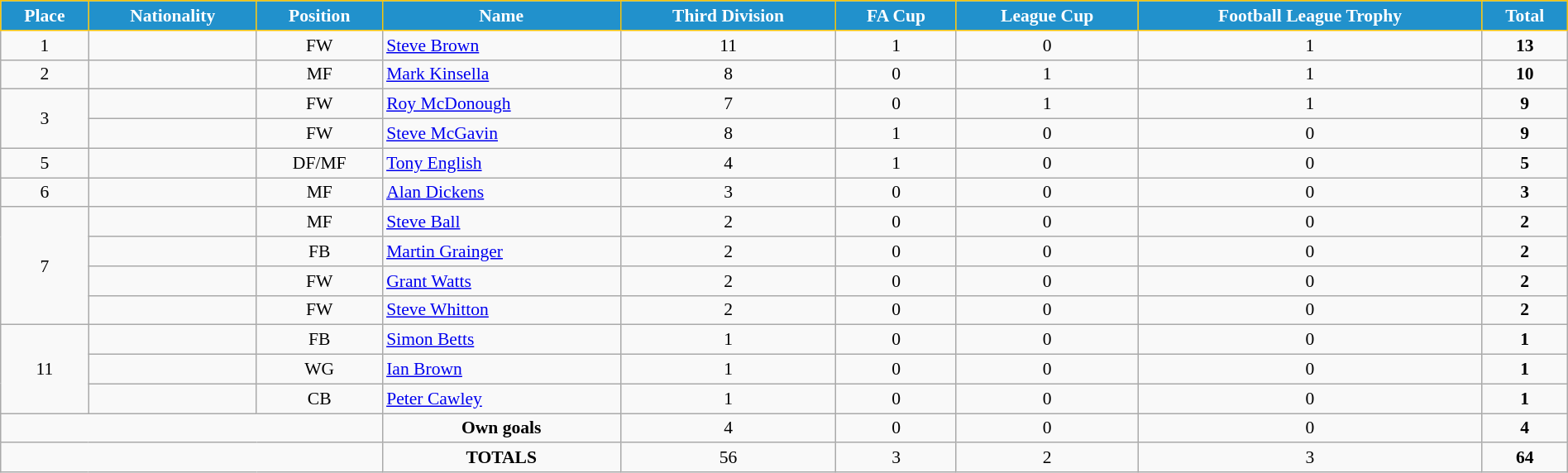<table class="wikitable" style="text-align:center; font-size:90%; width:100%;">
<tr>
<th style="background:#2191CC; color:white; border:1px solid #F7C408; text-align:center;">Place</th>
<th style="background:#2191CC; color:white; border:1px solid #F7C408; text-align:center;">Nationality</th>
<th style="background:#2191CC; color:white; border:1px solid #F7C408; text-align:center;">Position</th>
<th style="background:#2191CC; color:white; border:1px solid #F7C408; text-align:center;">Name</th>
<th style="background:#2191CC; color:white; border:1px solid #F7C408; text-align:center;">Third Division</th>
<th style="background:#2191CC; color:white; border:1px solid #F7C408; text-align:center;">FA Cup</th>
<th style="background:#2191CC; color:white; border:1px solid #F7C408; text-align:center;">League Cup</th>
<th style="background:#2191CC; color:white; border:1px solid #F7C408; text-align:center;">Football League Trophy</th>
<th style="background:#2191CC; color:white; border:1px solid #F7C408; text-align:center;">Total</th>
</tr>
<tr>
<td>1</td>
<td></td>
<td>FW</td>
<td align="left"><a href='#'>Steve Brown</a></td>
<td>11</td>
<td>1</td>
<td>0</td>
<td>1</td>
<td><strong>13</strong></td>
</tr>
<tr>
<td>2</td>
<td></td>
<td>MF</td>
<td align="left"><a href='#'>Mark Kinsella</a></td>
<td>8</td>
<td>0</td>
<td>1</td>
<td>1</td>
<td><strong>10</strong></td>
</tr>
<tr>
<td rowspan=2>3</td>
<td></td>
<td>FW</td>
<td align="left"><a href='#'>Roy McDonough</a></td>
<td>7</td>
<td>0</td>
<td>1</td>
<td>1</td>
<td><strong>9</strong></td>
</tr>
<tr>
<td></td>
<td>FW</td>
<td align="left"><a href='#'>Steve McGavin</a></td>
<td>8</td>
<td>1</td>
<td>0</td>
<td>0</td>
<td><strong>9</strong></td>
</tr>
<tr>
<td>5</td>
<td></td>
<td>DF/MF</td>
<td align="left"><a href='#'>Tony English</a></td>
<td>4</td>
<td>1</td>
<td>0</td>
<td>0</td>
<td><strong>5</strong></td>
</tr>
<tr>
<td>6</td>
<td></td>
<td>MF</td>
<td align="left"><a href='#'>Alan Dickens</a></td>
<td>3</td>
<td>0</td>
<td>0</td>
<td>0</td>
<td><strong>3</strong></td>
</tr>
<tr>
<td rowspan=4>7</td>
<td></td>
<td>MF</td>
<td align="left"><a href='#'>Steve Ball</a></td>
<td>2</td>
<td>0</td>
<td>0</td>
<td>0</td>
<td><strong>2</strong></td>
</tr>
<tr>
<td></td>
<td>FB</td>
<td align="left"><a href='#'>Martin Grainger</a></td>
<td>2</td>
<td>0</td>
<td>0</td>
<td>0</td>
<td><strong>2</strong></td>
</tr>
<tr>
<td></td>
<td>FW</td>
<td align="left"><a href='#'>Grant Watts</a></td>
<td>2</td>
<td>0</td>
<td>0</td>
<td>0</td>
<td><strong>2</strong></td>
</tr>
<tr>
<td></td>
<td>FW</td>
<td align="left"><a href='#'>Steve Whitton</a></td>
<td>2</td>
<td>0</td>
<td>0</td>
<td>0</td>
<td><strong>2</strong></td>
</tr>
<tr>
<td rowspan=3>11</td>
<td></td>
<td>FB</td>
<td align="left"><a href='#'>Simon Betts</a></td>
<td>1</td>
<td>0</td>
<td>0</td>
<td>0</td>
<td><strong>1</strong></td>
</tr>
<tr>
<td></td>
<td>WG</td>
<td align="left"><a href='#'>Ian Brown</a></td>
<td>1</td>
<td>0</td>
<td>0</td>
<td>0</td>
<td><strong>1</strong></td>
</tr>
<tr>
<td></td>
<td>CB</td>
<td align="left"><a href='#'>Peter Cawley</a></td>
<td>1</td>
<td>0</td>
<td>0</td>
<td>0</td>
<td><strong>1</strong></td>
</tr>
<tr>
<td colspan="3"></td>
<td><strong>Own goals</strong></td>
<td>4</td>
<td>0</td>
<td>0</td>
<td>0</td>
<td><strong>4</strong></td>
</tr>
<tr>
<td colspan="3"></td>
<td><strong>TOTALS</strong></td>
<td>56</td>
<td>3</td>
<td>2</td>
<td>3</td>
<td><strong>64</strong></td>
</tr>
</table>
